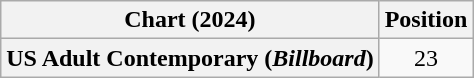<table class="wikitable plainrowheaders" style="text-align:center">
<tr>
<th scope="col">Chart (2024)</th>
<th scope="col">Position</th>
</tr>
<tr>
<th scope="row">US Adult Contemporary (<em>Billboard</em>)</th>
<td>23</td>
</tr>
</table>
